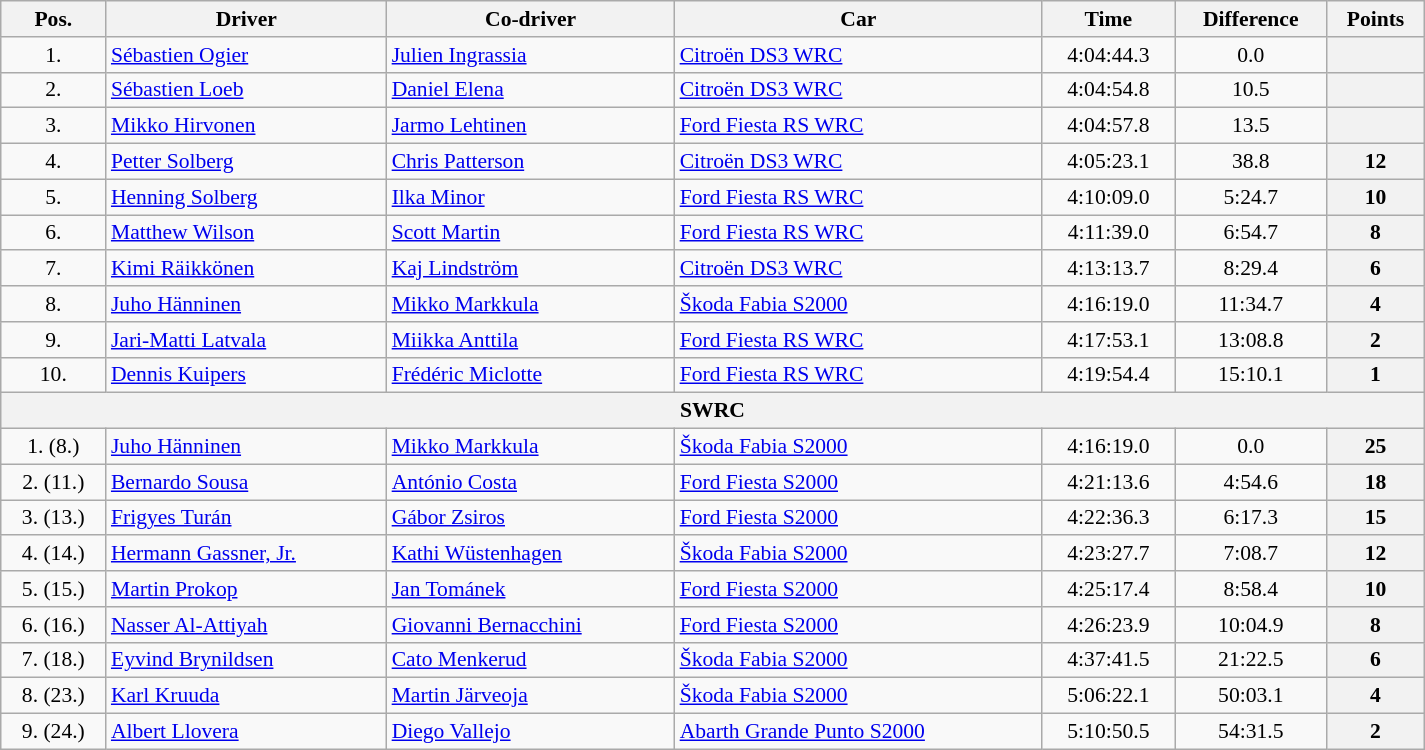<table class="wikitable" width="100%" style="text-align: center; font-size: 90%; max-width: 950px;">
<tr>
<th>Pos.</th>
<th>Driver</th>
<th>Co-driver</th>
<th>Car</th>
<th>Time</th>
<th>Difference</th>
<th>Points</th>
</tr>
<tr>
<td>1.</td>
<td align="left"> <a href='#'>Sébastien Ogier</a></td>
<td align="left"> <a href='#'>Julien Ingrassia</a></td>
<td align="left"><a href='#'>Citroën DS3 WRC</a></td>
<td>4:04:44.3</td>
<td>0.0</td>
<th></th>
</tr>
<tr>
<td>2.</td>
<td align="left"> <a href='#'>Sébastien Loeb</a></td>
<td align="left"> <a href='#'>Daniel Elena</a></td>
<td align="left"><a href='#'>Citroën DS3 WRC</a></td>
<td>4:04:54.8</td>
<td>10.5</td>
<th></th>
</tr>
<tr>
<td>3.</td>
<td align="left"> <a href='#'>Mikko Hirvonen</a></td>
<td align="left"> <a href='#'>Jarmo Lehtinen</a></td>
<td align="left"><a href='#'>Ford Fiesta RS WRC</a></td>
<td>4:04:57.8</td>
<td>13.5</td>
<th></th>
</tr>
<tr>
<td>4.</td>
<td align="left"> <a href='#'>Petter Solberg</a></td>
<td align="left"> <a href='#'>Chris Patterson</a></td>
<td align="left"><a href='#'>Citroën DS3 WRC</a></td>
<td>4:05:23.1</td>
<td>38.8</td>
<th>12</th>
</tr>
<tr>
<td>5.</td>
<td align="left"> <a href='#'>Henning Solberg</a></td>
<td align="left"> <a href='#'>Ilka Minor</a></td>
<td align="left"><a href='#'>Ford Fiesta RS WRC</a></td>
<td>4:10:09.0</td>
<td>5:24.7</td>
<th>10</th>
</tr>
<tr>
<td>6.</td>
<td align="left"> <a href='#'>Matthew Wilson</a></td>
<td align="left"> <a href='#'>Scott Martin</a></td>
<td align="left"><a href='#'>Ford Fiesta RS WRC</a></td>
<td>4:11:39.0</td>
<td>6:54.7</td>
<th>8</th>
</tr>
<tr>
<td>7.</td>
<td align="left"> <a href='#'>Kimi Räikkönen</a></td>
<td align="left"> <a href='#'>Kaj Lindström</a></td>
<td align="left"><a href='#'>Citroën DS3 WRC</a></td>
<td>4:13:13.7</td>
<td>8:29.4</td>
<th>6</th>
</tr>
<tr>
<td>8.</td>
<td align="left"> <a href='#'>Juho Hänninen</a></td>
<td align="left"> <a href='#'>Mikko Markkula</a></td>
<td align="left"><a href='#'>Škoda Fabia S2000</a></td>
<td>4:16:19.0</td>
<td>11:34.7</td>
<th>4</th>
</tr>
<tr>
<td>9.</td>
<td align="left"> <a href='#'>Jari-Matti Latvala</a></td>
<td align="left"> <a href='#'>Miikka Anttila</a></td>
<td align="left"><a href='#'>Ford Fiesta RS WRC</a></td>
<td>4:17:53.1</td>
<td>13:08.8</td>
<th>2</th>
</tr>
<tr>
<td>10.</td>
<td align="left"> <a href='#'>Dennis Kuipers</a></td>
<td align="left"> <a href='#'>Frédéric Miclotte</a></td>
<td align="left"><a href='#'>Ford Fiesta RS WRC</a></td>
<td>4:19:54.4</td>
<td>15:10.1</td>
<th>1</th>
</tr>
<tr>
<th colspan=7>SWRC</th>
</tr>
<tr>
<td>1. (8.)</td>
<td align="left"> <a href='#'>Juho Hänninen</a></td>
<td align="left"> <a href='#'>Mikko Markkula</a></td>
<td align="left"><a href='#'>Škoda Fabia S2000</a></td>
<td>4:16:19.0</td>
<td>0.0</td>
<th>25</th>
</tr>
<tr>
<td>2. (11.)</td>
<td align="left"> <a href='#'>Bernardo Sousa</a></td>
<td align="left"> <a href='#'>António Costa</a></td>
<td align="left"><a href='#'>Ford Fiesta S2000</a></td>
<td>4:21:13.6</td>
<td>4:54.6</td>
<th>18</th>
</tr>
<tr>
<td>3. (13.)</td>
<td align="left"> <a href='#'>Frigyes Turán</a></td>
<td align="left"> <a href='#'>Gábor Zsiros</a></td>
<td align="left"><a href='#'>Ford Fiesta S2000</a></td>
<td>4:22:36.3</td>
<td>6:17.3</td>
<th>15</th>
</tr>
<tr>
<td>4. (14.)</td>
<td align="left"> <a href='#'>Hermann Gassner, Jr.</a></td>
<td align="left"> <a href='#'>Kathi Wüstenhagen</a></td>
<td align="left"><a href='#'>Škoda Fabia S2000</a></td>
<td>4:23:27.7</td>
<td>7:08.7</td>
<th>12</th>
</tr>
<tr>
<td>5. (15.)</td>
<td align="left"> <a href='#'>Martin Prokop</a></td>
<td align="left"> <a href='#'>Jan Tománek</a></td>
<td align="left"><a href='#'>Ford Fiesta S2000</a></td>
<td>4:25:17.4</td>
<td>8:58.4</td>
<th>10</th>
</tr>
<tr>
<td>6. (16.)</td>
<td align="left"> <a href='#'>Nasser Al-Attiyah</a></td>
<td align="left"> <a href='#'>Giovanni Bernacchini</a></td>
<td align="left"><a href='#'>Ford Fiesta S2000</a></td>
<td>4:26:23.9</td>
<td>10:04.9</td>
<th>8</th>
</tr>
<tr>
<td>7. (18.)</td>
<td align="left"> <a href='#'>Eyvind Brynildsen</a></td>
<td align="left"> <a href='#'>Cato Menkerud</a></td>
<td align="left"><a href='#'>Škoda Fabia S2000</a></td>
<td>4:37:41.5</td>
<td>21:22.5</td>
<th>6</th>
</tr>
<tr>
<td>8. (23.)</td>
<td align="left"> <a href='#'>Karl Kruuda</a></td>
<td align="left"> <a href='#'>Martin Järveoja</a></td>
<td align="left"><a href='#'>Škoda Fabia S2000</a></td>
<td>5:06:22.1</td>
<td>50:03.1</td>
<th>4</th>
</tr>
<tr>
<td>9. (24.)</td>
<td align="left"> <a href='#'>Albert Llovera</a></td>
<td align="left"> <a href='#'>Diego Vallejo</a></td>
<td align="left"><a href='#'>Abarth Grande Punto S2000</a></td>
<td>5:10:50.5</td>
<td>54:31.5</td>
<th>2</th>
</tr>
</table>
